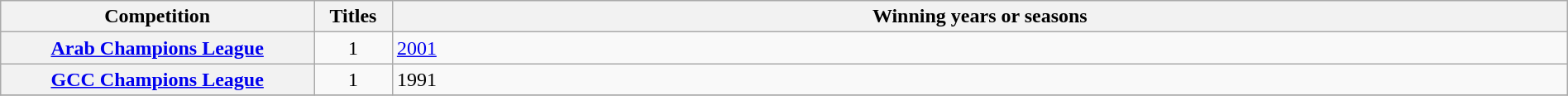<table class="wikitable sortable plainrowheaders" style="width:100%;">
<tr>
<th scope="col" style="width:20%;">Competition</th>
<th scope="col" style="width:5%;">Titles</th>
<th scope="col">Winning years or seasons</th>
</tr>
<tr>
<th scope="row"><a href='#'>Arab Champions League</a></th>
<td style="text-align:center;">1</td>
<td><a href='#'>2001</a></td>
</tr>
<tr>
<th scope="row"><a href='#'>GCC Champions League</a></th>
<td style="text-align:center;">1</td>
<td>1991</td>
</tr>
<tr>
</tr>
</table>
